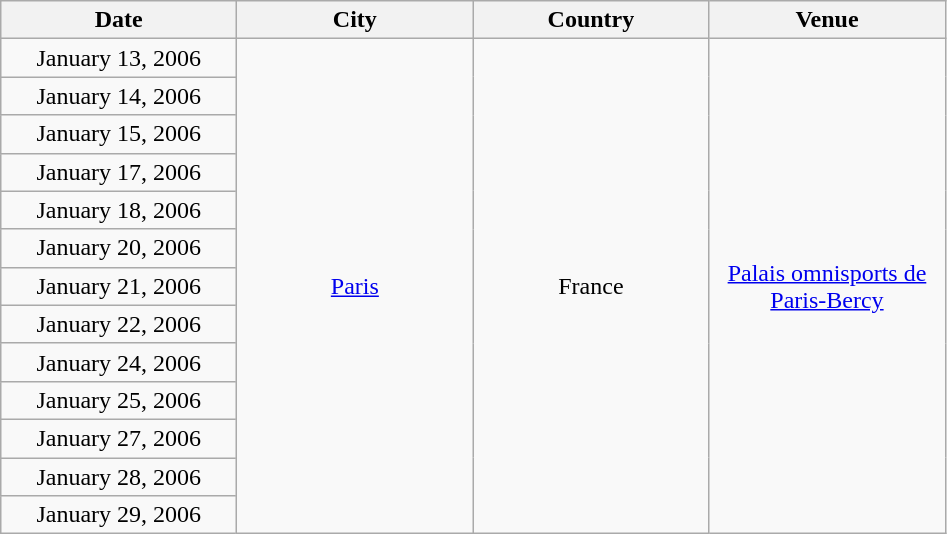<table class="wikitable" style="text-align:center;">
<tr>
<th width="150">Date</th>
<th width="150">City</th>
<th width="150">Country</th>
<th width="150">Venue</th>
</tr>
<tr>
<td>January 13, 2006</td>
<td rowspan="13"><a href='#'>Paris</a></td>
<td rowspan="13">France</td>
<td rowspan="13"><a href='#'>Palais omnisports de Paris-Bercy</a></td>
</tr>
<tr>
<td>January 14, 2006</td>
</tr>
<tr>
<td>January 15, 2006</td>
</tr>
<tr>
<td>January 17, 2006</td>
</tr>
<tr>
<td>January 18, 2006</td>
</tr>
<tr>
<td>January 20, 2006</td>
</tr>
<tr>
<td>January 21, 2006</td>
</tr>
<tr>
<td>January 22, 2006</td>
</tr>
<tr>
<td>January 24, 2006</td>
</tr>
<tr>
<td>January 25, 2006</td>
</tr>
<tr>
<td>January 27, 2006</td>
</tr>
<tr>
<td>January 28, 2006</td>
</tr>
<tr>
<td>January 29, 2006</td>
</tr>
</table>
